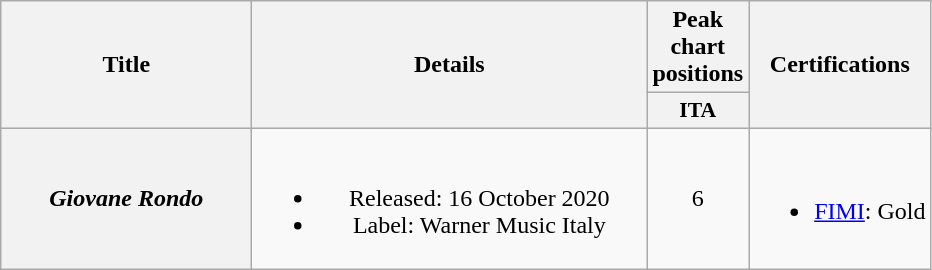<table class="wikitable plainrowheaders" style="text-align:center">
<tr>
<th scope="col" rowspan="2" style="width:10em">Title</th>
<th scope="col" rowspan="2" style="width:16em">Details</th>
<th scope="col" rowspan="1">Peak chart positions</th>
<th scope="col" rowspan="2">Certifications</th>
</tr>
<tr>
<th scope="col" style="width:3em;font-size:90%;">ITA<br></th>
</tr>
<tr>
<th scope="row"><em>Giovane Rondo</em></th>
<td><br><ul><li>Released: 16 October 2020</li><li>Label: Warner Music Italy</li></ul></td>
<td>6</td>
<td><br><ul><li><a href='#'>FIMI</a>: Gold</li></ul></td>
</tr>
</table>
